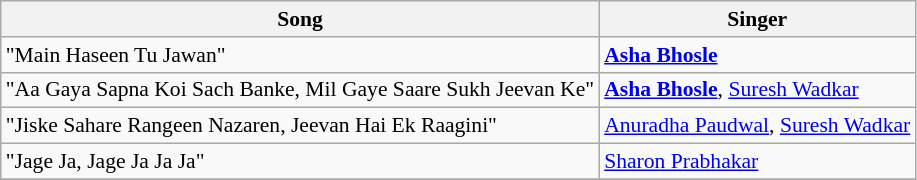<table class="wikitable" style="font-size:90%">
<tr>
<th>Song</th>
<th>Singer</th>
</tr>
<tr>
<td>"Main Haseen Tu Jawan"</td>
<td><strong><a href='#'>Asha Bhosle</a></strong></td>
</tr>
<tr>
<td>"Aa Gaya Sapna Koi Sach Banke, Mil Gaye Saare Sukh Jeevan Ke"</td>
<td><strong><a href='#'>Asha Bhosle</a></strong>, <a href='#'>Suresh Wadkar</a></td>
</tr>
<tr>
<td>"Jiske Sahare Rangeen Nazaren, Jeevan Hai Ek Raagini"</td>
<td><a href='#'>Anuradha Paudwal</a>, <a href='#'>Suresh Wadkar</a></td>
</tr>
<tr>
<td>"Jage Ja, Jage Ja Ja Ja"</td>
<td><a href='#'>Sharon Prabhakar</a></td>
</tr>
<tr>
</tr>
</table>
